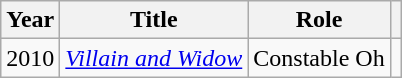<table class="wikitable sortable plainrowheaders">
<tr>
<th scope="col">Year</th>
<th scope="col">Title</th>
<th scope="col">Role</th>
<th scope="col" class="unsortable"></th>
</tr>
<tr>
<td>2010</td>
<td><em><a href='#'>Villain and Widow</a></em></td>
<td>Constable Oh</td>
<td></td>
</tr>
</table>
